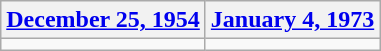<table class=wikitable>
<tr>
<th><a href='#'>December 25, 1954</a></th>
<th><a href='#'>January 4, 1973</a></th>
</tr>
<tr>
<td></td>
<td></td>
</tr>
</table>
